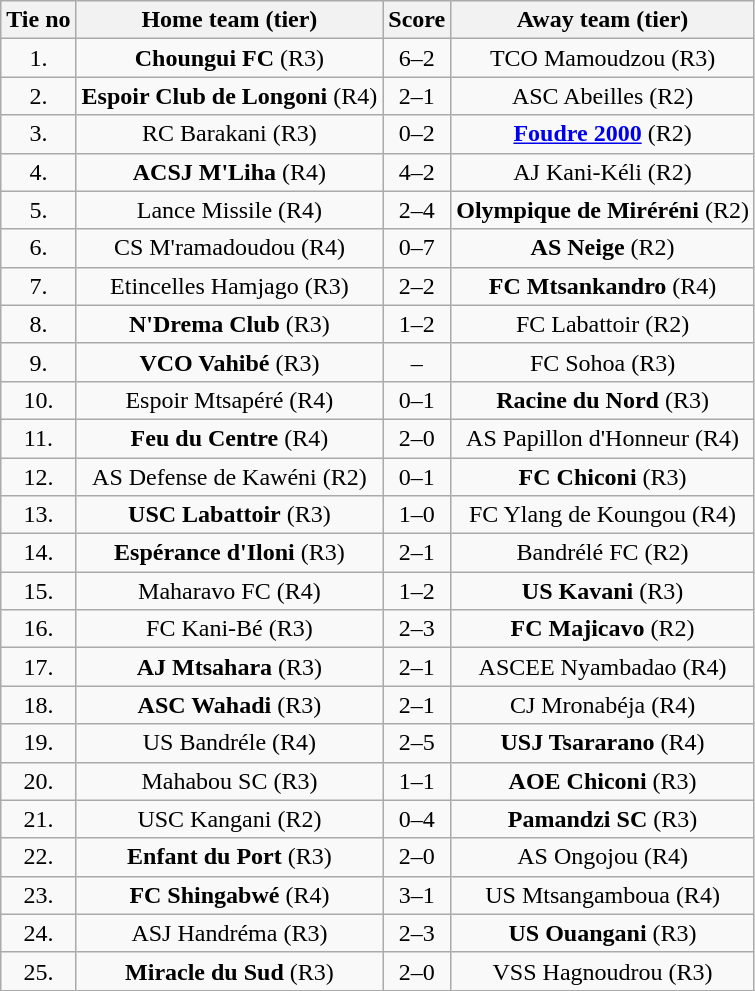<table class="wikitable" style="text-align: center">
<tr>
<th>Tie no</th>
<th>Home team (tier)</th>
<th>Score</th>
<th>Away team (tier)</th>
</tr>
<tr>
<td>1.</td>
<td> <strong>Choungui FC</strong> (R3)</td>
<td>6–2</td>
<td>TCO Mamoudzou (R3) </td>
</tr>
<tr>
<td>2.</td>
<td> <strong>Espoir Club de Longoni</strong> (R4)</td>
<td>2–1</td>
<td>ASC Abeilles (R2) </td>
</tr>
<tr>
<td>3.</td>
<td> RC Barakani (R3)</td>
<td>0–2</td>
<td><strong><a href='#'>Foudre 2000</a></strong> (R2) </td>
</tr>
<tr>
<td>4.</td>
<td> <strong>ACSJ M'Liha</strong> (R4)</td>
<td>4–2</td>
<td>AJ Kani-Kéli (R2) </td>
</tr>
<tr>
<td>5.</td>
<td> Lance Missile (R4)</td>
<td>2–4</td>
<td><strong>Olympique de Miréréni</strong> (R2) </td>
</tr>
<tr>
<td>6.</td>
<td> CS M'ramadoudou (R4)</td>
<td>0–7</td>
<td><strong>AS Neige</strong> (R2) </td>
</tr>
<tr>
<td>7.</td>
<td> Etincelles Hamjago (R3)</td>
<td>2–2 </td>
<td><strong>FC Mtsankandro</strong> (R4) </td>
</tr>
<tr>
<td>8.</td>
<td> <strong>N'Drema Club</strong> (R3)</td>
<td>1–2</td>
<td>FC Labattoir (R2) </td>
</tr>
<tr>
<td>9.</td>
<td> <strong>VCO Vahibé</strong> (R3)</td>
<td>–</td>
<td>FC Sohoa (R3) </td>
</tr>
<tr>
<td>10.</td>
<td> Espoir Mtsapéré (R4)</td>
<td>0–1</td>
<td><strong>Racine du Nord</strong> (R3) </td>
</tr>
<tr>
<td>11.</td>
<td> <strong>Feu du Centre</strong> (R4)</td>
<td>2–0</td>
<td>AS Papillon d'Honneur (R4) </td>
</tr>
<tr>
<td>12.</td>
<td> AS Defense de Kawéni (R2)</td>
<td>0–1</td>
<td><strong>FC Chiconi</strong> (R3) </td>
</tr>
<tr>
<td>13.</td>
<td> <strong>USC Labattoir</strong> (R3)</td>
<td>1–0</td>
<td>FC Ylang de Koungou (R4) </td>
</tr>
<tr>
<td>14.</td>
<td> <strong>Espérance d'Iloni</strong> (R3)</td>
<td>2–1</td>
<td>Bandrélé FC (R2) </td>
</tr>
<tr>
<td>15.</td>
<td> Maharavo FC (R4)</td>
<td>1–2</td>
<td><strong>US Kavani</strong> (R3) </td>
</tr>
<tr>
<td>16.</td>
<td> FC Kani-Bé (R3)</td>
<td>2–3</td>
<td><strong>FC Majicavo</strong> (R2) </td>
</tr>
<tr>
<td>17.</td>
<td> <strong>AJ Mtsahara</strong> (R3)</td>
<td>2–1</td>
<td>ASCEE Nyambadao (R4) </td>
</tr>
<tr>
<td>18.</td>
<td> <strong>ASC Wahadi</strong> (R3)</td>
<td>2–1</td>
<td>CJ Mronabéja (R4) </td>
</tr>
<tr>
<td>19.</td>
<td> US Bandréle (R4)</td>
<td>2–5</td>
<td><strong>USJ Tsararano</strong> (R4) </td>
</tr>
<tr>
<td>20.</td>
<td> Mahabou SC (R3)</td>
<td>1–1 </td>
<td><strong>AOE Chiconi</strong> (R3) </td>
</tr>
<tr>
<td>21.</td>
<td> USC Kangani (R2)</td>
<td>0–4</td>
<td><strong>Pamandzi SC</strong> (R3) </td>
</tr>
<tr>
<td>22.</td>
<td> <strong>Enfant du Port</strong> (R3)</td>
<td>2–0</td>
<td>AS Ongojou (R4) </td>
</tr>
<tr>
<td>23.</td>
<td> <strong>FC Shingabwé</strong> (R4)</td>
<td>3–1</td>
<td>US Mtsangamboua (R4) </td>
</tr>
<tr>
<td>24.</td>
<td> ASJ Handréma (R3)</td>
<td>2–3</td>
<td><strong>US Ouangani</strong> (R3) </td>
</tr>
<tr>
<td>25.</td>
<td> <strong>Miracle du Sud</strong> (R3)</td>
<td>2–0</td>
<td>VSS Hagnoudrou (R3) </td>
</tr>
</table>
